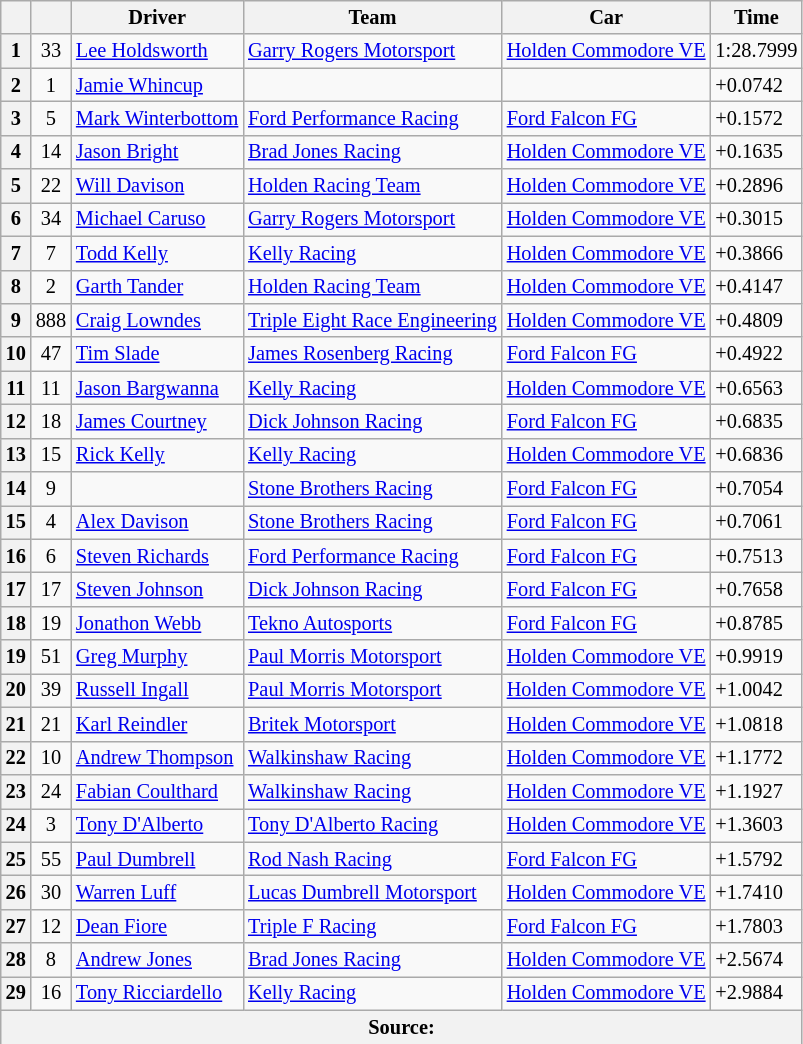<table class="wikitable" style="font-size: 85%">
<tr>
<th></th>
<th></th>
<th>Driver</th>
<th>Team</th>
<th>Car</th>
<th>Time</th>
</tr>
<tr>
<th>1</th>
<td align="center">33</td>
<td> <a href='#'>Lee Holdsworth</a></td>
<td><a href='#'>Garry Rogers Motorsport</a></td>
<td><a href='#'>Holden Commodore VE</a></td>
<td>1:28.7999</td>
</tr>
<tr>
<th>2</th>
<td align="center">1</td>
<td> <a href='#'>Jamie Whincup</a></td>
<td></td>
<td></td>
<td>+0.0742</td>
</tr>
<tr>
<th>3</th>
<td align="center">5</td>
<td> <a href='#'>Mark Winterbottom</a></td>
<td><a href='#'>Ford Performance Racing</a></td>
<td><a href='#'>Ford Falcon FG</a></td>
<td>+0.1572</td>
</tr>
<tr>
<th>4</th>
<td align="center">14</td>
<td> <a href='#'>Jason Bright</a></td>
<td><a href='#'>Brad Jones Racing</a></td>
<td><a href='#'>Holden Commodore VE</a></td>
<td>+0.1635</td>
</tr>
<tr>
<th>5</th>
<td align="center">22</td>
<td> <a href='#'>Will Davison</a></td>
<td><a href='#'>Holden Racing Team</a></td>
<td><a href='#'>Holden Commodore VE</a></td>
<td>+0.2896</td>
</tr>
<tr>
<th>6</th>
<td align="center">34</td>
<td> <a href='#'>Michael Caruso</a></td>
<td><a href='#'>Garry Rogers Motorsport</a></td>
<td><a href='#'>Holden Commodore VE</a></td>
<td>+0.3015</td>
</tr>
<tr>
<th>7</th>
<td align="center">7</td>
<td> <a href='#'>Todd Kelly</a></td>
<td><a href='#'>Kelly Racing</a></td>
<td><a href='#'>Holden Commodore VE</a></td>
<td>+0.3866</td>
</tr>
<tr>
<th>8</th>
<td align="center">2</td>
<td> <a href='#'>Garth Tander</a></td>
<td><a href='#'>Holden Racing Team</a></td>
<td><a href='#'>Holden Commodore VE</a></td>
<td>+0.4147</td>
</tr>
<tr>
<th>9</th>
<td align="center">888</td>
<td> <a href='#'>Craig Lowndes</a></td>
<td><a href='#'>Triple Eight Race Engineering</a></td>
<td><a href='#'>Holden Commodore VE</a></td>
<td>+0.4809</td>
</tr>
<tr>
<th>10</th>
<td align="center">47</td>
<td> <a href='#'>Tim Slade</a></td>
<td><a href='#'>James Rosenberg Racing</a></td>
<td><a href='#'>Ford Falcon FG</a></td>
<td>+0.4922</td>
</tr>
<tr>
<th>11</th>
<td align="center">11</td>
<td> <a href='#'>Jason Bargwanna</a></td>
<td><a href='#'>Kelly Racing</a></td>
<td><a href='#'>Holden Commodore VE</a></td>
<td>+0.6563</td>
</tr>
<tr>
<th>12</th>
<td align="center">18</td>
<td> <a href='#'>James Courtney</a></td>
<td><a href='#'>Dick Johnson Racing</a></td>
<td><a href='#'>Ford Falcon FG</a></td>
<td>+0.6835</td>
</tr>
<tr>
<th>13</th>
<td align="center">15</td>
<td> <a href='#'>Rick Kelly</a></td>
<td><a href='#'>Kelly Racing</a></td>
<td><a href='#'>Holden Commodore VE</a></td>
<td>+0.6836</td>
</tr>
<tr>
<th>14</th>
<td align="center">9</td>
<td></td>
<td><a href='#'>Stone Brothers Racing</a></td>
<td><a href='#'>Ford Falcon FG</a></td>
<td>+0.7054</td>
</tr>
<tr>
<th>15</th>
<td align="center">4</td>
<td> <a href='#'>Alex Davison</a></td>
<td><a href='#'>Stone Brothers Racing</a></td>
<td><a href='#'>Ford Falcon FG</a></td>
<td>+0.7061</td>
</tr>
<tr>
<th>16</th>
<td align="center">6</td>
<td> <a href='#'>Steven Richards</a></td>
<td><a href='#'>Ford Performance Racing</a></td>
<td><a href='#'>Ford Falcon FG</a></td>
<td>+0.7513</td>
</tr>
<tr>
<th>17</th>
<td align="center">17</td>
<td> <a href='#'>Steven Johnson</a></td>
<td><a href='#'>Dick Johnson Racing</a></td>
<td><a href='#'>Ford Falcon FG</a></td>
<td>+0.7658</td>
</tr>
<tr>
<th>18</th>
<td align="center">19</td>
<td> <a href='#'>Jonathon Webb</a></td>
<td><a href='#'>Tekno Autosports</a></td>
<td><a href='#'>Ford Falcon FG</a></td>
<td>+0.8785</td>
</tr>
<tr>
<th>19</th>
<td align="center">51</td>
<td> <a href='#'>Greg Murphy</a></td>
<td><a href='#'>Paul Morris Motorsport</a></td>
<td><a href='#'>Holden Commodore VE</a></td>
<td>+0.9919</td>
</tr>
<tr>
<th>20</th>
<td align="center">39</td>
<td> <a href='#'>Russell Ingall</a></td>
<td><a href='#'>Paul Morris Motorsport</a></td>
<td><a href='#'>Holden Commodore VE</a></td>
<td>+1.0042</td>
</tr>
<tr>
<th>21</th>
<td align="center">21</td>
<td> <a href='#'>Karl Reindler</a></td>
<td><a href='#'>Britek Motorsport</a></td>
<td><a href='#'>Holden Commodore VE</a></td>
<td>+1.0818</td>
</tr>
<tr>
<th>22</th>
<td align="center">10</td>
<td> <a href='#'>Andrew Thompson</a></td>
<td><a href='#'>Walkinshaw Racing</a></td>
<td><a href='#'>Holden Commodore VE</a></td>
<td>+1.1772</td>
</tr>
<tr>
<th>23</th>
<td align="center">24</td>
<td> <a href='#'>Fabian Coulthard</a></td>
<td><a href='#'>Walkinshaw Racing</a></td>
<td><a href='#'>Holden Commodore VE</a></td>
<td>+1.1927</td>
</tr>
<tr>
<th>24</th>
<td align="center">3</td>
<td> <a href='#'>Tony D'Alberto</a></td>
<td><a href='#'>Tony D'Alberto Racing</a></td>
<td><a href='#'>Holden Commodore VE</a></td>
<td>+1.3603</td>
</tr>
<tr>
<th>25</th>
<td align="center">55</td>
<td> <a href='#'>Paul Dumbrell</a></td>
<td><a href='#'>Rod Nash Racing</a></td>
<td><a href='#'>Ford Falcon FG</a></td>
<td>+1.5792</td>
</tr>
<tr>
<th>26</th>
<td align="center">30</td>
<td> <a href='#'>Warren Luff</a></td>
<td><a href='#'>Lucas Dumbrell Motorsport</a></td>
<td><a href='#'>Holden Commodore VE</a></td>
<td>+1.7410</td>
</tr>
<tr>
<th>27</th>
<td align="center">12</td>
<td> <a href='#'>Dean Fiore</a></td>
<td><a href='#'>Triple F Racing</a></td>
<td><a href='#'>Ford Falcon FG</a></td>
<td>+1.7803</td>
</tr>
<tr>
<th>28</th>
<td align="center">8</td>
<td> <a href='#'>Andrew Jones</a></td>
<td><a href='#'>Brad Jones Racing</a></td>
<td><a href='#'>Holden Commodore VE</a></td>
<td>+2.5674</td>
</tr>
<tr>
<th>29</th>
<td align="center">16</td>
<td> <a href='#'>Tony Ricciardello</a></td>
<td><a href='#'>Kelly Racing</a></td>
<td><a href='#'>Holden Commodore VE</a></td>
<td>+2.9884</td>
</tr>
<tr>
<th colspan="6">Source:</th>
</tr>
</table>
